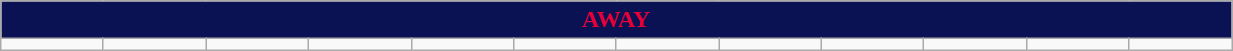<table class="wikitable collapsible collapsed" style="width:65%">
<tr>
<th colspan=12 ! style="color:#E60039; background:#0A1254">AWAY</th>
</tr>
<tr>
<td></td>
<td></td>
<td></td>
<td></td>
<td></td>
<td></td>
<td></td>
<td></td>
<td></td>
<td></td>
<td></td>
<td></td>
</tr>
</table>
